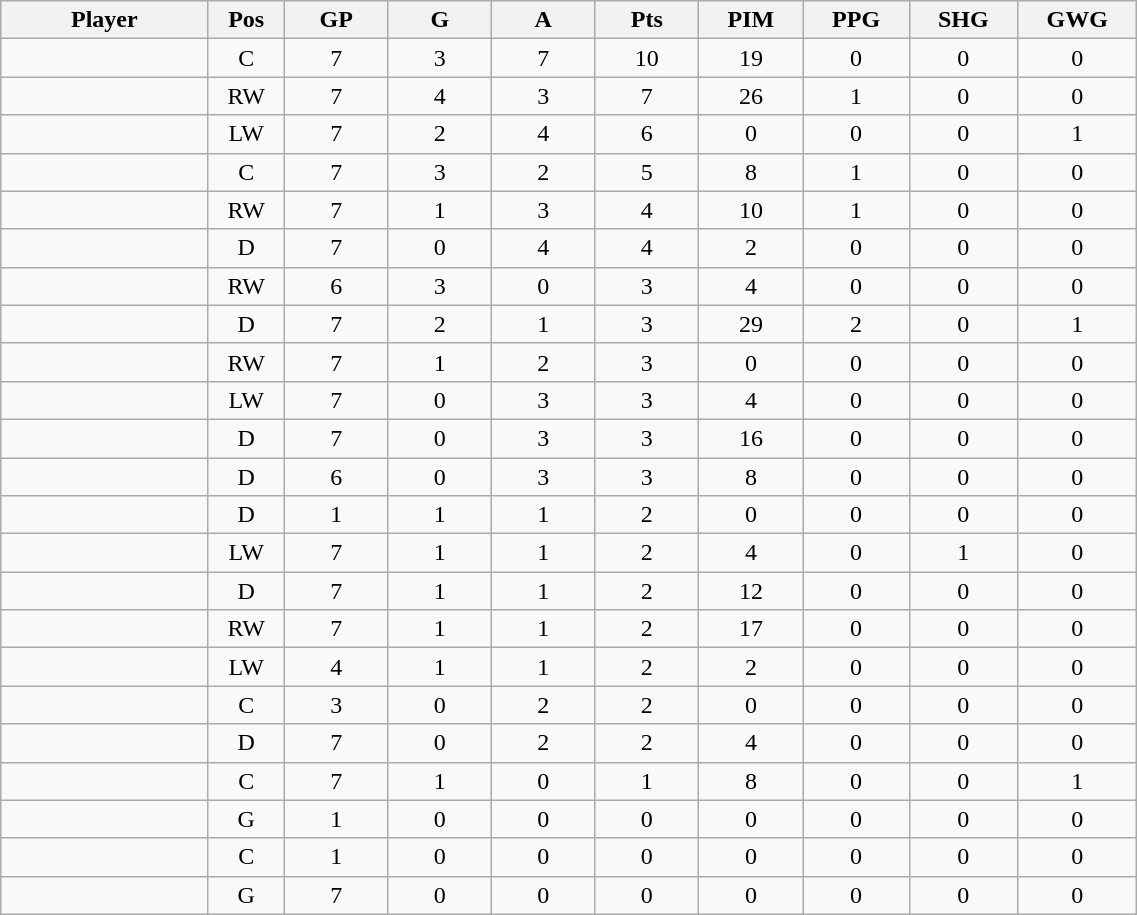<table class="wikitable sortable" width="60%">
<tr ALIGN="center">
<th bgcolor="#DDDDFF" width="10%">Player</th>
<th bgcolor="#DDDDFF" width="3%" title="Position">Pos</th>
<th bgcolor="#DDDDFF" width="5%" title="Games played">GP</th>
<th bgcolor="#DDDDFF" width="5%" title="Goals">G</th>
<th bgcolor="#DDDDFF" width="5%" title="Assists">A</th>
<th bgcolor="#DDDDFF" width="5%" title="Points">Pts</th>
<th bgcolor="#DDDDFF" width="5%" title="Penalties in Minutes">PIM</th>
<th bgcolor="#DDDDFF" width="5%" title="Power Play Goals">PPG</th>
<th bgcolor="#DDDDFF" width="5%" title="Short-handed Goals">SHG</th>
<th bgcolor="#DDDDFF" width="5%" title="Game-winning Goals">GWG</th>
</tr>
<tr align="center">
<td align="right"></td>
<td>C</td>
<td>7</td>
<td>3</td>
<td>7</td>
<td>10</td>
<td>19</td>
<td>0</td>
<td>0</td>
<td>0</td>
</tr>
<tr align="center">
<td align="right"></td>
<td>RW</td>
<td>7</td>
<td>4</td>
<td>3</td>
<td>7</td>
<td>26</td>
<td>1</td>
<td>0</td>
<td>0</td>
</tr>
<tr align="center">
<td align="right"></td>
<td>LW</td>
<td>7</td>
<td>2</td>
<td>4</td>
<td>6</td>
<td>0</td>
<td>0</td>
<td>0</td>
<td>1</td>
</tr>
<tr align="center">
<td align="right"></td>
<td>C</td>
<td>7</td>
<td>3</td>
<td>2</td>
<td>5</td>
<td>8</td>
<td>1</td>
<td>0</td>
<td>0</td>
</tr>
<tr align="center">
<td align="right"></td>
<td>RW</td>
<td>7</td>
<td>1</td>
<td>3</td>
<td>4</td>
<td>10</td>
<td>1</td>
<td>0</td>
<td>0</td>
</tr>
<tr align="center">
<td align="right"></td>
<td>D</td>
<td>7</td>
<td>0</td>
<td>4</td>
<td>4</td>
<td>2</td>
<td>0</td>
<td>0</td>
<td>0</td>
</tr>
<tr align="center">
<td align="right"></td>
<td>RW</td>
<td>6</td>
<td>3</td>
<td>0</td>
<td>3</td>
<td>4</td>
<td>0</td>
<td>0</td>
<td>0</td>
</tr>
<tr align="center">
<td align="right"></td>
<td>D</td>
<td>7</td>
<td>2</td>
<td>1</td>
<td>3</td>
<td>29</td>
<td>2</td>
<td>0</td>
<td>1</td>
</tr>
<tr align="center">
<td align="right"></td>
<td>RW</td>
<td>7</td>
<td>1</td>
<td>2</td>
<td>3</td>
<td>0</td>
<td>0</td>
<td>0</td>
<td>0</td>
</tr>
<tr align="center">
<td align="right"></td>
<td>LW</td>
<td>7</td>
<td>0</td>
<td>3</td>
<td>3</td>
<td>4</td>
<td>0</td>
<td>0</td>
<td>0</td>
</tr>
<tr align="center">
<td align="right"></td>
<td>D</td>
<td>7</td>
<td>0</td>
<td>3</td>
<td>3</td>
<td>16</td>
<td>0</td>
<td>0</td>
<td>0</td>
</tr>
<tr align="center">
<td align="right"></td>
<td>D</td>
<td>6</td>
<td>0</td>
<td>3</td>
<td>3</td>
<td>8</td>
<td>0</td>
<td>0</td>
<td>0</td>
</tr>
<tr align="center">
<td align="right"></td>
<td>D</td>
<td>1</td>
<td>1</td>
<td>1</td>
<td>2</td>
<td>0</td>
<td>0</td>
<td>0</td>
<td>0</td>
</tr>
<tr align="center">
<td align="right"></td>
<td>LW</td>
<td>7</td>
<td>1</td>
<td>1</td>
<td>2</td>
<td>4</td>
<td>0</td>
<td>1</td>
<td>0</td>
</tr>
<tr align="center">
<td align="right"></td>
<td>D</td>
<td>7</td>
<td>1</td>
<td>1</td>
<td>2</td>
<td>12</td>
<td>0</td>
<td>0</td>
<td>0</td>
</tr>
<tr align="center">
<td align="right"></td>
<td>RW</td>
<td>7</td>
<td>1</td>
<td>1</td>
<td>2</td>
<td>17</td>
<td>0</td>
<td>0</td>
<td>0</td>
</tr>
<tr align="center">
<td align="right"></td>
<td>LW</td>
<td>4</td>
<td>1</td>
<td>1</td>
<td>2</td>
<td>2</td>
<td>0</td>
<td>0</td>
<td>0</td>
</tr>
<tr align="center">
<td align="right"></td>
<td>C</td>
<td>3</td>
<td>0</td>
<td>2</td>
<td>2</td>
<td>0</td>
<td>0</td>
<td>0</td>
<td>0</td>
</tr>
<tr align="center">
<td align="right"></td>
<td>D</td>
<td>7</td>
<td>0</td>
<td>2</td>
<td>2</td>
<td>4</td>
<td>0</td>
<td>0</td>
<td>0</td>
</tr>
<tr align="center">
<td align="right"></td>
<td>C</td>
<td>7</td>
<td>1</td>
<td>0</td>
<td>1</td>
<td>8</td>
<td>0</td>
<td>0</td>
<td>1</td>
</tr>
<tr align="center">
<td align="right"></td>
<td>G</td>
<td>1</td>
<td>0</td>
<td>0</td>
<td>0</td>
<td>0</td>
<td>0</td>
<td>0</td>
<td>0</td>
</tr>
<tr align="center">
<td align="right"></td>
<td>C</td>
<td>1</td>
<td>0</td>
<td>0</td>
<td>0</td>
<td>0</td>
<td>0</td>
<td>0</td>
<td>0</td>
</tr>
<tr align="center">
<td align="right"></td>
<td>G</td>
<td>7</td>
<td>0</td>
<td>0</td>
<td>0</td>
<td>0</td>
<td>0</td>
<td>0</td>
<td>0</td>
</tr>
</table>
